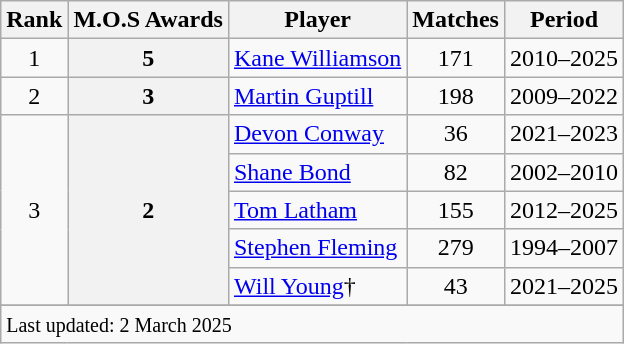<table class="wikitable plainrowheaders sortable">
<tr>
<th scope=col>Rank</th>
<th scope=col>M.O.S Awards</th>
<th scope=col>Player</th>
<th scope=col>Matches</th>
<th scope=col>Period</th>
</tr>
<tr>
<td align=center>1</td>
<th scope=row style=text-align:center;>5</th>
<td><a href='#'>Kane Williamson</a></td>
<td align=center>171</td>
<td>2010–2025</td>
</tr>
<tr>
<td align=center>2</td>
<th scope=row style=text-align:center;>3</th>
<td><a href='#'>Martin Guptill</a></td>
<td align=center>198</td>
<td>2009–2022</td>
</tr>
<tr>
<td rowspan="5" align="center">3</td>
<th rowspan="5" scope="row" style="text-align:center;">2</th>
<td><a href='#'>Devon Conway</a></td>
<td align=center>36</td>
<td>2021–2023</td>
</tr>
<tr>
<td><a href='#'>Shane Bond</a></td>
<td align=center>82</td>
<td>2002–2010</td>
</tr>
<tr>
<td><a href='#'>Tom Latham</a></td>
<td align=center>155</td>
<td>2012–2025</td>
</tr>
<tr>
<td><a href='#'>Stephen Fleming</a></td>
<td align=center>279</td>
<td>1994–2007</td>
</tr>
<tr>
<td><a href='#'>Will Young</a>†</td>
<td align=center>43</td>
<td>2021–2025</td>
</tr>
<tr>
</tr>
<tr class=sortbottom>
<td colspan=5><small>Last updated: 2 March 2025</small></td>
</tr>
</table>
